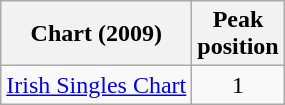<table class="wikitable">
<tr>
<th>Chart (2009)</th>
<th>Peak<br>position</th>
</tr>
<tr>
<td><a href='#'>Irish Singles Chart</a></td>
<td align="center">1</td>
</tr>
</table>
